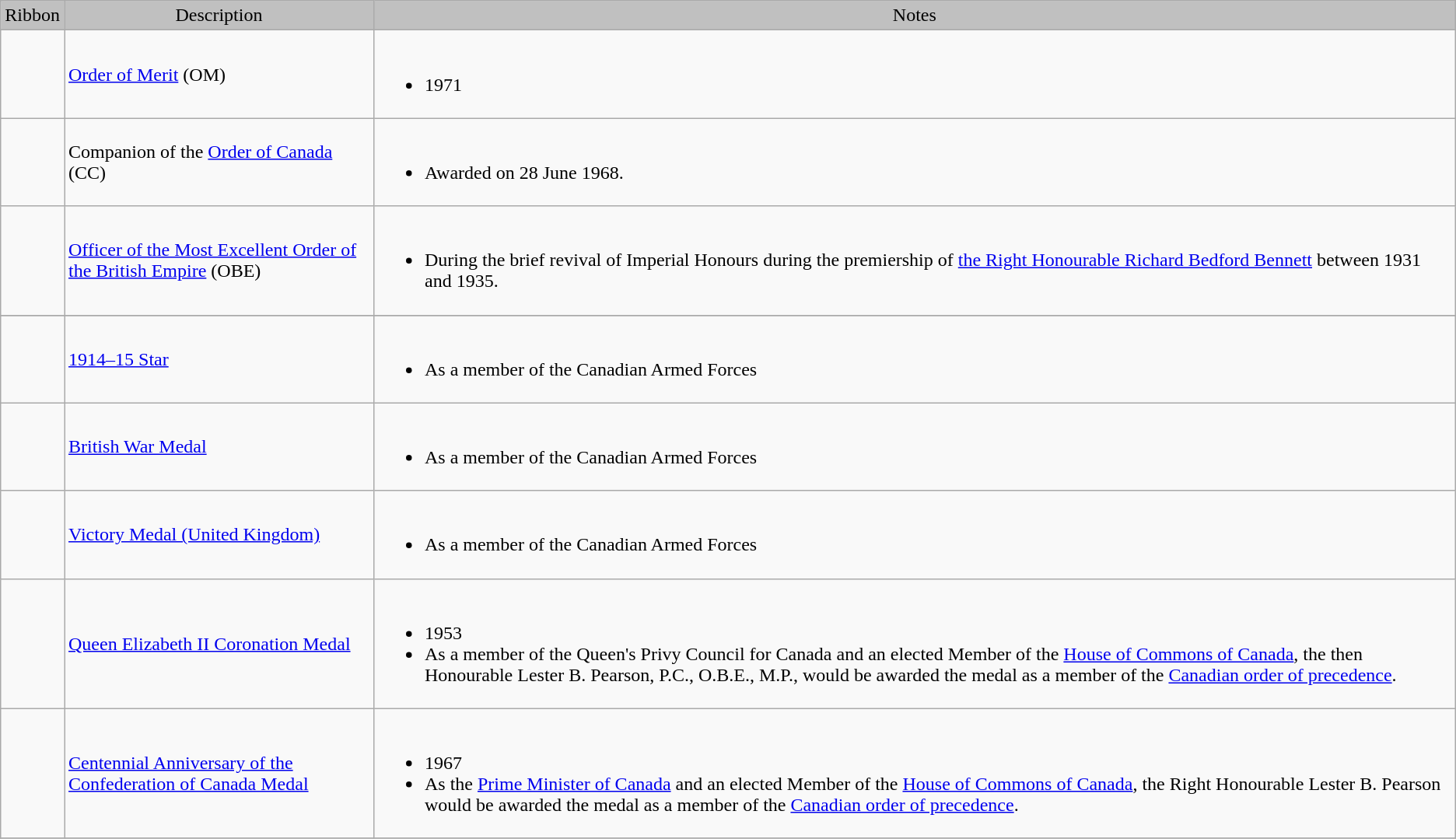<table class="wikitable">
<tr style="background:silver;" align="center">
<td>Ribbon</td>
<td>Description</td>
<td>Notes</td>
</tr>
<tr>
<td></td>
<td><a href='#'>Order of Merit</a> (OM)</td>
<td><br><ul><li>1971</li></ul></td>
</tr>
<tr>
<td></td>
<td>Companion of the <a href='#'>Order of Canada</a> (CC)</td>
<td><br><ul><li>Awarded on 28 June 1968.</li></ul></td>
</tr>
<tr>
<td></td>
<td><a href='#'>Officer of the Most Excellent Order of the British Empire</a> (OBE)</td>
<td><br><ul><li>During the brief revival of Imperial Honours during the premiership of <a href='#'>the Right Honourable Richard Bedford Bennett</a> between 1931 and 1935.</li></ul></td>
</tr>
<tr>
</tr>
<tr>
<td></td>
<td><a href='#'>1914–15 Star</a></td>
<td><br><ul><li>As a member of the Canadian Armed Forces</li></ul></td>
</tr>
<tr>
<td></td>
<td><a href='#'>British War Medal</a></td>
<td><br><ul><li>As a member of the Canadian Armed Forces</li></ul></td>
</tr>
<tr>
<td></td>
<td><a href='#'>Victory Medal (United Kingdom)</a></td>
<td><br><ul><li>As a member of the Canadian Armed Forces</li></ul></td>
</tr>
<tr>
<td></td>
<td><a href='#'>Queen Elizabeth II Coronation Medal</a></td>
<td><br><ul><li>1953</li><li>As a member of the Queen's Privy Council for Canada and an elected Member of the <a href='#'>House of Commons of Canada</a>, the then Honourable Lester B. Pearson, P.C., O.B.E., M.P., would be awarded the medal as a member of the <a href='#'>Canadian order of precedence</a>.</li></ul></td>
</tr>
<tr>
<td></td>
<td><a href='#'>Centennial Anniversary of the Confederation of Canada Medal</a></td>
<td><br><ul><li>1967</li><li>As the <a href='#'>Prime Minister of Canada</a> and an elected Member of the <a href='#'>House of Commons of Canada</a>, the Right Honourable Lester B. Pearson would be awarded the medal as a member of the <a href='#'>Canadian order of precedence</a>.</li></ul></td>
</tr>
<tr>
</tr>
</table>
